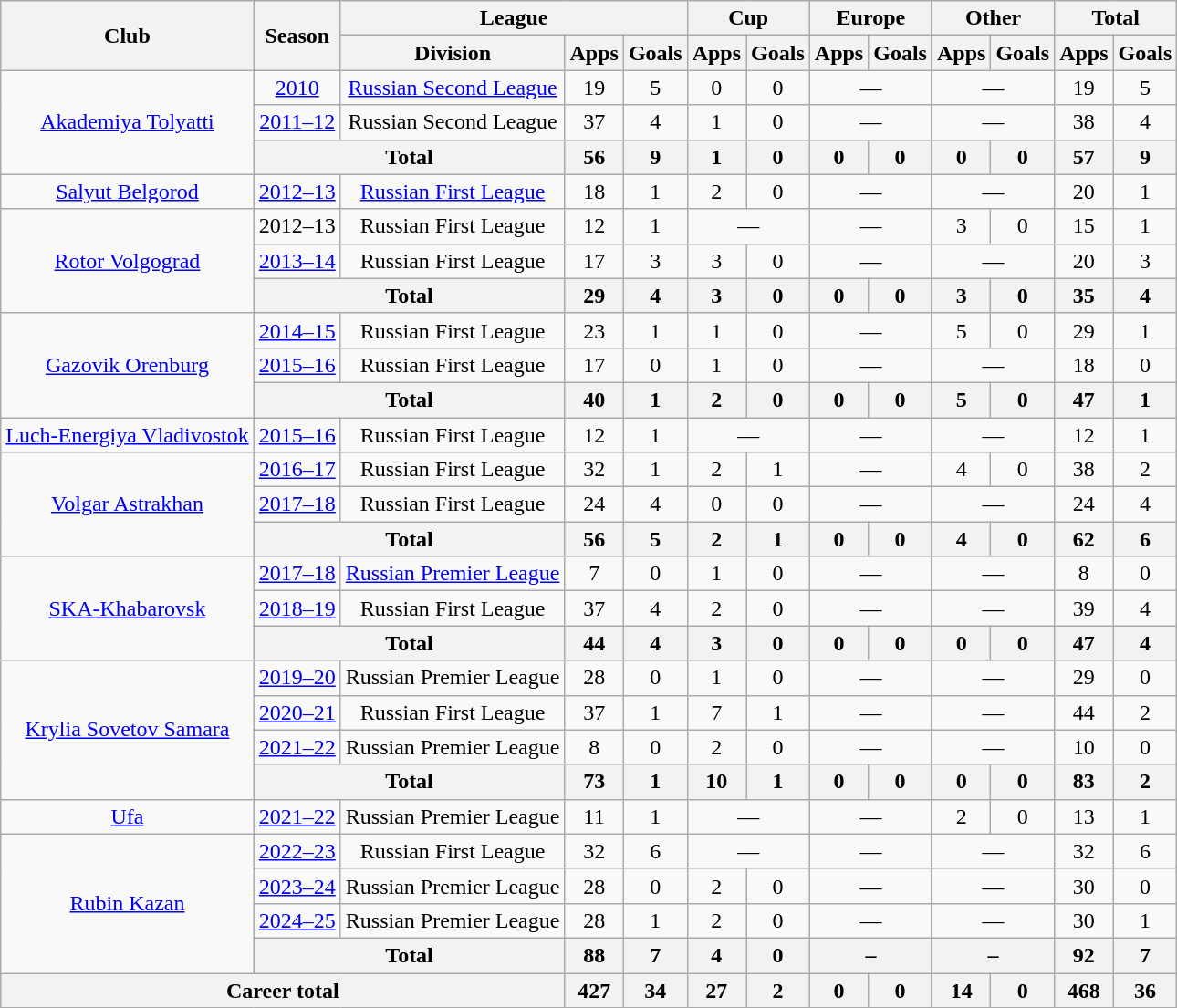<table class="wikitable" style="text-align: center;">
<tr>
<th rowspan="2">Club</th>
<th rowspan="2">Season</th>
<th colspan="3">League</th>
<th colspan="2">Cup</th>
<th colspan="2">Europe</th>
<th colspan="2">Other</th>
<th colspan="2">Total</th>
</tr>
<tr>
<th>Division</th>
<th>Apps</th>
<th>Goals</th>
<th>Apps</th>
<th>Goals</th>
<th>Apps</th>
<th>Goals</th>
<th>Apps</th>
<th>Goals</th>
<th>Apps</th>
<th>Goals</th>
</tr>
<tr>
<td rowspan=3><a href='#'>Akademiya Tolyatti</a></td>
<td><a href='#'>2010</a></td>
<td><a href='#'>Russian Second League</a></td>
<td>19</td>
<td>5</td>
<td>0</td>
<td>0</td>
<td colspan="2">—</td>
<td colspan="2">—</td>
<td>19</td>
<td>5</td>
</tr>
<tr>
<td><a href='#'>2011–12</a></td>
<td>Russian Second League</td>
<td>37</td>
<td>4</td>
<td>1</td>
<td>0</td>
<td colspan="2">—</td>
<td colspan="2">—</td>
<td>38</td>
<td>4</td>
</tr>
<tr>
<th colspan="2">Total</th>
<th>56</th>
<th>9</th>
<th>1</th>
<th>0</th>
<th>0</th>
<th>0</th>
<th>0</th>
<th>0</th>
<th>57</th>
<th>9</th>
</tr>
<tr>
<td><a href='#'>Salyut Belgorod</a></td>
<td><a href='#'>2012–13</a></td>
<td><a href='#'>Russian First League</a></td>
<td>18</td>
<td>1</td>
<td>2</td>
<td>0</td>
<td colspan="2">—</td>
<td colspan="2">—</td>
<td>20</td>
<td>1</td>
</tr>
<tr>
<td rowspan=3><a href='#'>Rotor Volgograd</a></td>
<td>2012–13</td>
<td>Russian First League</td>
<td>12</td>
<td>1</td>
<td colspan="2">—</td>
<td colspan="2">—</td>
<td>3</td>
<td>0</td>
<td>15</td>
<td>1</td>
</tr>
<tr>
<td><a href='#'>2013–14</a></td>
<td>Russian First League</td>
<td>17</td>
<td>3</td>
<td>3</td>
<td>0</td>
<td colspan="2">—</td>
<td colspan="2">—</td>
<td>20</td>
<td>3</td>
</tr>
<tr>
<th colspan="2">Total</th>
<th>29</th>
<th>4</th>
<th>3</th>
<th>0</th>
<th>0</th>
<th>0</th>
<th>3</th>
<th>0</th>
<th>35</th>
<th>4</th>
</tr>
<tr>
<td rowspan=3><a href='#'>Gazovik Orenburg</a></td>
<td><a href='#'>2014–15</a></td>
<td>Russian First League</td>
<td>23</td>
<td>1</td>
<td>1</td>
<td>0</td>
<td colspan="2">—</td>
<td>5</td>
<td>0</td>
<td>29</td>
<td>1</td>
</tr>
<tr>
<td><a href='#'>2015–16</a></td>
<td>Russian First League</td>
<td>17</td>
<td>0</td>
<td>1</td>
<td>0</td>
<td colspan="2">—</td>
<td colspan="2">—</td>
<td>18</td>
<td>0</td>
</tr>
<tr>
<th colspan=2>Total</th>
<th>40</th>
<th>1</th>
<th>2</th>
<th>0</th>
<th>0</th>
<th>0</th>
<th>5</th>
<th>0</th>
<th>47</th>
<th>1</th>
</tr>
<tr>
<td><a href='#'>Luch-Energiya Vladivostok</a></td>
<td><a href='#'>2015–16</a></td>
<td>Russian First League</td>
<td>12</td>
<td>1</td>
<td colspan="2">—</td>
<td colspan="2">—</td>
<td colspan="2">—</td>
<td>12</td>
<td>1</td>
</tr>
<tr>
<td rowspan=3><a href='#'>Volgar Astrakhan</a></td>
<td><a href='#'>2016–17</a></td>
<td>Russian First League</td>
<td>32</td>
<td>1</td>
<td>2</td>
<td>1</td>
<td colspan="2">—</td>
<td>4</td>
<td>0</td>
<td>38</td>
<td>2</td>
</tr>
<tr>
<td><a href='#'>2017–18</a></td>
<td>Russian First League</td>
<td>24</td>
<td>4</td>
<td>0</td>
<td>0</td>
<td colspan="2">—</td>
<td colspan="2">—</td>
<td>24</td>
<td>4</td>
</tr>
<tr>
<th colspan=2>Total</th>
<th>56</th>
<th>5</th>
<th>2</th>
<th>1</th>
<th>0</th>
<th>0</th>
<th>4</th>
<th>0</th>
<th>62</th>
<th>6</th>
</tr>
<tr>
<td rowspan="3"><a href='#'>SKA-Khabarovsk</a></td>
<td><a href='#'>2017–18</a></td>
<td><a href='#'>Russian Premier League</a></td>
<td>7</td>
<td>0</td>
<td>1</td>
<td>0</td>
<td colspan="2">—</td>
<td colspan="2">—</td>
<td>8</td>
<td>0</td>
</tr>
<tr>
<td><a href='#'>2018–19</a></td>
<td>Russian First League</td>
<td>37</td>
<td>4</td>
<td>2</td>
<td>0</td>
<td colspan="2">—</td>
<td colspan="2">—</td>
<td>39</td>
<td>4</td>
</tr>
<tr>
<th colspan=2>Total</th>
<th>44</th>
<th>4</th>
<th>3</th>
<th>0</th>
<th>0</th>
<th>0</th>
<th>0</th>
<th>0</th>
<th>47</th>
<th>4</th>
</tr>
<tr>
<td rowspan="4"><a href='#'>Krylia Sovetov Samara</a></td>
<td><a href='#'>2019–20</a></td>
<td>Russian Premier League</td>
<td>28</td>
<td>0</td>
<td>1</td>
<td>0</td>
<td colspan="2">—</td>
<td colspan="2">—</td>
<td>29</td>
<td>0</td>
</tr>
<tr>
<td><a href='#'>2020–21</a></td>
<td>Russian First League</td>
<td>37</td>
<td>1</td>
<td>7</td>
<td>1</td>
<td colspan="2">—</td>
<td colspan="2">—</td>
<td>44</td>
<td>2</td>
</tr>
<tr>
<td><a href='#'>2021–22</a></td>
<td>Russian Premier League</td>
<td>8</td>
<td>0</td>
<td>2</td>
<td>0</td>
<td colspan="2">—</td>
<td colspan="2">—</td>
<td>10</td>
<td>0</td>
</tr>
<tr>
<th colspan=2>Total</th>
<th>73</th>
<th>1</th>
<th>10</th>
<th>1</th>
<th>0</th>
<th>0</th>
<th>0</th>
<th>0</th>
<th>83</th>
<th>2</th>
</tr>
<tr>
<td><a href='#'>Ufa</a></td>
<td><a href='#'>2021–22</a></td>
<td>Russian Premier League</td>
<td>11</td>
<td>1</td>
<td colspan="2">—</td>
<td colspan="2">—</td>
<td>2</td>
<td>0</td>
<td>13</td>
<td>1</td>
</tr>
<tr>
<td rowspan="4"><a href='#'>Rubin Kazan</a></td>
<td><a href='#'>2022–23</a></td>
<td>Russian First League</td>
<td>32</td>
<td>6</td>
<td colspan="2">—</td>
<td colspan="2">—</td>
<td colspan="2">—</td>
<td>32</td>
<td>6</td>
</tr>
<tr>
<td><a href='#'>2023–24</a></td>
<td>Russian Premier League</td>
<td>28</td>
<td>0</td>
<td>2</td>
<td>0</td>
<td colspan="2">—</td>
<td colspan="2">—</td>
<td>30</td>
<td>0</td>
</tr>
<tr>
<td><a href='#'>2024–25</a></td>
<td>Russian Premier League</td>
<td>28</td>
<td>1</td>
<td>2</td>
<td>0</td>
<td colspan="2">—</td>
<td colspan="2">—</td>
<td>30</td>
<td>1</td>
</tr>
<tr>
<th colspan="2">Total</th>
<th>88</th>
<th>7</th>
<th>4</th>
<th>0</th>
<th colspan=2>–</th>
<th colspan=2>–</th>
<th>92</th>
<th>7</th>
</tr>
<tr>
<th colspan="3">Career total</th>
<th>427</th>
<th>34</th>
<th>27</th>
<th>2</th>
<th>0</th>
<th>0</th>
<th>14</th>
<th>0</th>
<th>468</th>
<th>36</th>
</tr>
</table>
